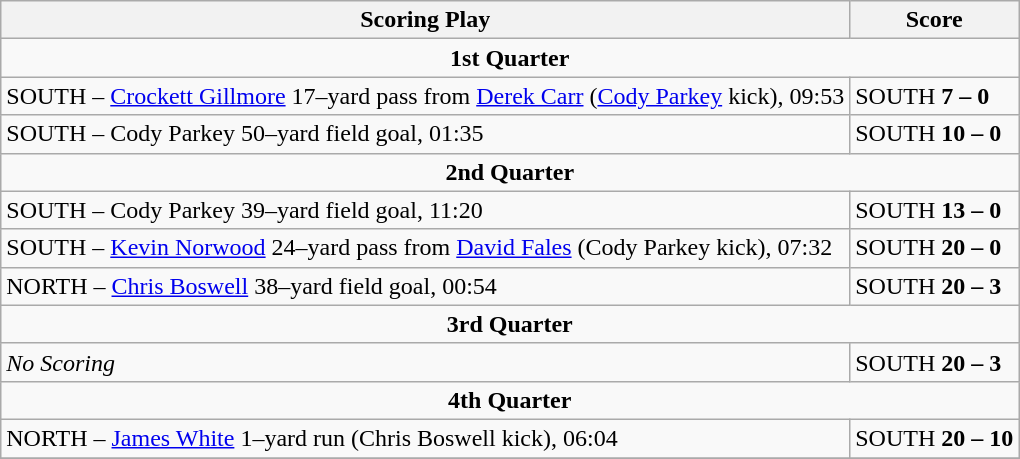<table class="wikitable">
<tr>
<th>Scoring Play</th>
<th>Score</th>
</tr>
<tr>
<td colspan="4" align="center"><strong>1st Quarter</strong></td>
</tr>
<tr>
<td>SOUTH – <a href='#'>Crockett Gillmore</a> 17–yard pass from <a href='#'>Derek Carr</a> (<a href='#'>Cody Parkey</a> kick), 09:53</td>
<td>SOUTH <strong>7 – 0</strong></td>
</tr>
<tr>
<td>SOUTH – Cody Parkey 50–yard field goal, 01:35</td>
<td>SOUTH <strong>10 – 0</strong></td>
</tr>
<tr>
<td colspan="4" align="center"><strong>2nd Quarter</strong></td>
</tr>
<tr>
<td>SOUTH – Cody Parkey 39–yard field goal, 11:20</td>
<td>SOUTH <strong>13 – 0</strong></td>
</tr>
<tr>
<td>SOUTH – <a href='#'>Kevin Norwood</a> 24–yard pass from <a href='#'>David Fales</a> (Cody Parkey kick), 07:32</td>
<td>SOUTH <strong>20 – 0</strong></td>
</tr>
<tr>
<td>NORTH – <a href='#'>Chris Boswell</a> 38–yard field goal, 00:54</td>
<td>SOUTH <strong>20 – 3</strong></td>
</tr>
<tr>
<td colspan="4" align="center"><strong>3rd Quarter</strong></td>
</tr>
<tr>
<td><em>No Scoring</em></td>
<td>SOUTH <strong>20 – 3</strong></td>
</tr>
<tr>
<td colspan="4" align="center"><strong>4th Quarter</strong></td>
</tr>
<tr>
<td>NORTH – <a href='#'>James White</a> 1–yard run (Chris Boswell kick), 06:04</td>
<td>SOUTH <strong>20 – 10</strong></td>
</tr>
<tr>
</tr>
</table>
